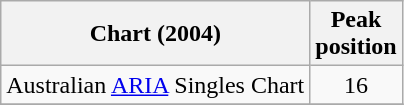<table class="wikitable">
<tr>
<th align="left">Chart (2004)</th>
<th align="left">Peak<br>position</th>
</tr>
<tr>
<td align="left">Australian <a href='#'>ARIA</a> Singles Chart</td>
<td align="center">16</td>
</tr>
<tr>
</tr>
</table>
